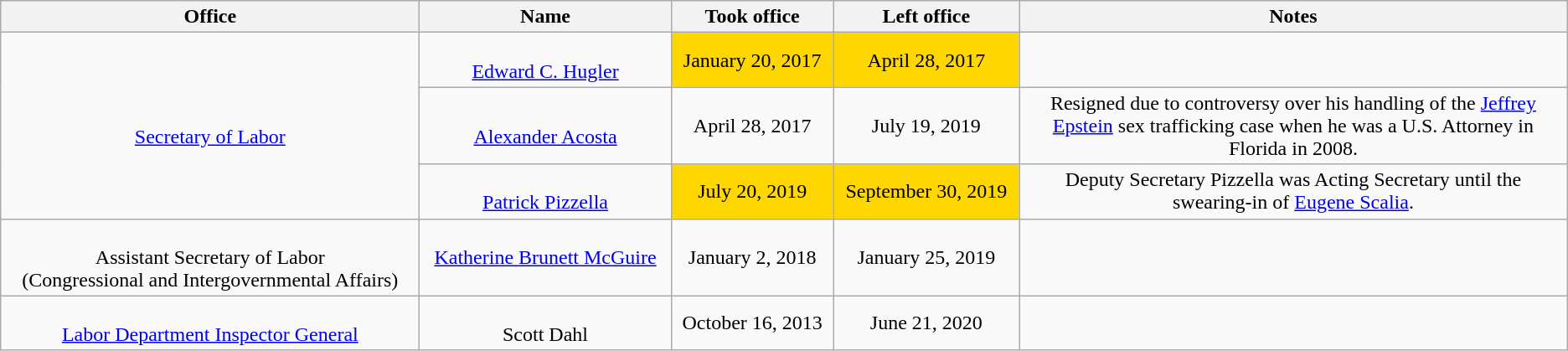<table class="wikitable sortable" style="text-align:center">
<tr>
<th data-sort-type="text">Office</th>
<th data-sort-type="text">Name</th>
<th data-sort-type="date">Took office</th>
<th data-sort-type="date">Left office</th>
<th width="35%">Notes</th>
</tr>
<tr>
<td rowspan="3"><br><a href='#'>Secretary of Labor</a></td>
<td><br><a href='#'>Edward C. Hugler</a></td>
<td style="background:gold">January 20, 2017</td>
<td style="background:gold">April 28, 2017</td>
<td></td>
</tr>
<tr>
<td><br><a href='#'>Alexander Acosta</a></td>
<td>April 28, 2017</td>
<td>July 19, 2019</td>
<td>Resigned due to controversy over his handling of the <a href='#'>Jeffrey Epstein</a> sex trafficking case when he was a U.S. Attorney in Florida in 2008.</td>
</tr>
<tr>
<td><br><a href='#'>Patrick Pizzella</a></td>
<td style="background:gold">July 20, 2019</td>
<td style="background:gold">September 30, 2019</td>
<td>Deputy Secretary Pizzella was Acting Secretary until the swearing-in of <a href='#'>Eugene Scalia</a>.</td>
</tr>
<tr>
<td><br>Assistant Secretary of Labor<br>(Congressional and Intergovernmental Affairs)</td>
<td><a href='#'>Katherine Brunett McGuire</a></td>
<td>January 2, 2018</td>
<td>January 25, 2019</td>
<td></td>
</tr>
<tr>
<td><br><a href='#'>Labor Department Inspector General</a></td>
<td><br>Scott Dahl</td>
<td>October 16, 2013</td>
<td>June 21, 2020</td>
<td></td>
</tr>
</table>
